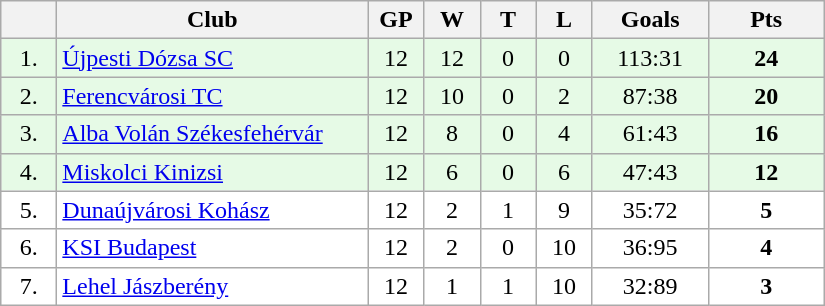<table class="wikitable">
<tr>
<th width="30"></th>
<th width="200">Club</th>
<th width="30">GP</th>
<th width="30">W</th>
<th width="30">T</th>
<th width="30">L</th>
<th width="70">Goals</th>
<th width="70">Pts</th>
</tr>
<tr bgcolor="#e6fae6" align="center">
<td>1.</td>
<td align="left"><a href='#'>Újpesti Dózsa SC</a></td>
<td>12</td>
<td>12</td>
<td>0</td>
<td>0</td>
<td>113:31</td>
<td><strong>24</strong></td>
</tr>
<tr bgcolor="#e6fae6" align="center">
<td>2.</td>
<td align="left"><a href='#'>Ferencvárosi TC</a></td>
<td>12</td>
<td>10</td>
<td>0</td>
<td>2</td>
<td>87:38</td>
<td><strong>20</strong></td>
</tr>
<tr bgcolor="#e6fae6" align="center">
<td>3.</td>
<td align="left"><a href='#'>Alba Volán Székesfehérvár</a></td>
<td>12</td>
<td>8</td>
<td>0</td>
<td>4</td>
<td>61:43</td>
<td><strong>16</strong></td>
</tr>
<tr bgcolor="#e6fae6" align="center">
<td>4.</td>
<td align="left"><a href='#'>Miskolci Kinizsi</a></td>
<td>12</td>
<td>6</td>
<td>0</td>
<td>6</td>
<td>47:43</td>
<td><strong>12</strong></td>
</tr>
<tr bgcolor="#FFFFFF" align="center">
<td>5.</td>
<td align="left"><a href='#'>Dunaújvárosi Kohász</a></td>
<td>12</td>
<td>2</td>
<td>1</td>
<td>9</td>
<td>35:72</td>
<td><strong>5</strong></td>
</tr>
<tr bgcolor="#FFFFFF" align="center">
<td>6.</td>
<td align="left"><a href='#'>KSI Budapest</a></td>
<td>12</td>
<td>2</td>
<td>0</td>
<td>10</td>
<td>36:95</td>
<td><strong>4</strong></td>
</tr>
<tr bgcolor="#FFFFFF" align="center">
<td>7.</td>
<td align="left"><a href='#'>Lehel Jászberény</a></td>
<td>12</td>
<td>1</td>
<td>1</td>
<td>10</td>
<td>32:89</td>
<td><strong>3</strong></td>
</tr>
</table>
